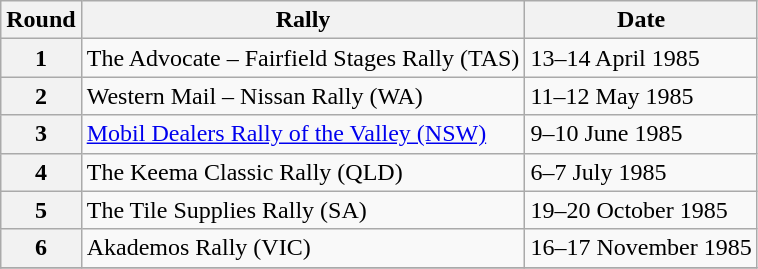<table class="wikitable" border="1">
<tr>
<th>Round</th>
<th>Rally</th>
<th>Date</th>
</tr>
<tr>
<th>1</th>
<td>The Advocate – Fairfield Stages Rally (TAS)</td>
<td>13–14 April 1985</td>
</tr>
<tr>
<th>2</th>
<td>Western Mail – Nissan Rally (WA)</td>
<td>11–12 May 1985</td>
</tr>
<tr>
<th>3</th>
<td><a href='#'>Mobil Dealers Rally of the Valley (NSW)</a></td>
<td>9–10 June 1985</td>
</tr>
<tr>
<th>4</th>
<td>The Keema Classic Rally (QLD)</td>
<td>6–7 July 1985</td>
</tr>
<tr>
<th>5</th>
<td>The Tile Supplies Rally (SA)</td>
<td>19–20 October 1985</td>
</tr>
<tr>
<th>6</th>
<td>Akademos Rally (VIC)</td>
<td>16–17 November 1985</td>
</tr>
<tr>
</tr>
</table>
